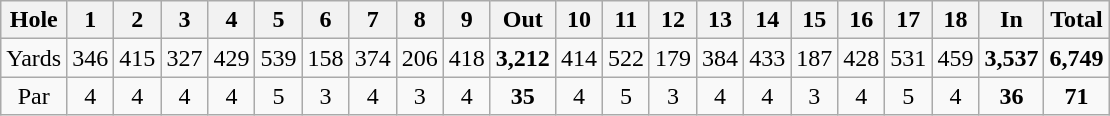<table class="wikitable" style="text-align:center">
<tr>
<th align="left">Hole</th>
<th>1</th>
<th>2</th>
<th>3</th>
<th>4</th>
<th>5</th>
<th>6</th>
<th>7</th>
<th>8</th>
<th>9</th>
<th>Out</th>
<th>10</th>
<th>11</th>
<th>12</th>
<th>13</th>
<th>14</th>
<th>15</th>
<th>16</th>
<th>17</th>
<th>18</th>
<th>In</th>
<th>Total</th>
</tr>
<tr>
<td align="center">Yards</td>
<td>346</td>
<td>415</td>
<td>327</td>
<td>429</td>
<td>539</td>
<td>158</td>
<td>374</td>
<td>206</td>
<td>418</td>
<td><strong>3,212</strong></td>
<td>414</td>
<td>522</td>
<td>179</td>
<td>384</td>
<td>433</td>
<td>187</td>
<td>428</td>
<td>531</td>
<td>459</td>
<td><strong>3,537</strong></td>
<td><strong>6,749</strong></td>
</tr>
<tr>
<td align="center">Par</td>
<td>4</td>
<td>4</td>
<td>4</td>
<td>4</td>
<td>5</td>
<td>3</td>
<td>4</td>
<td>3</td>
<td>4</td>
<td><strong>35</strong></td>
<td>4</td>
<td>5</td>
<td>3</td>
<td>4</td>
<td>4</td>
<td>3</td>
<td>4</td>
<td>5</td>
<td>4</td>
<td><strong>36</strong></td>
<td><strong>71</strong></td>
</tr>
</table>
